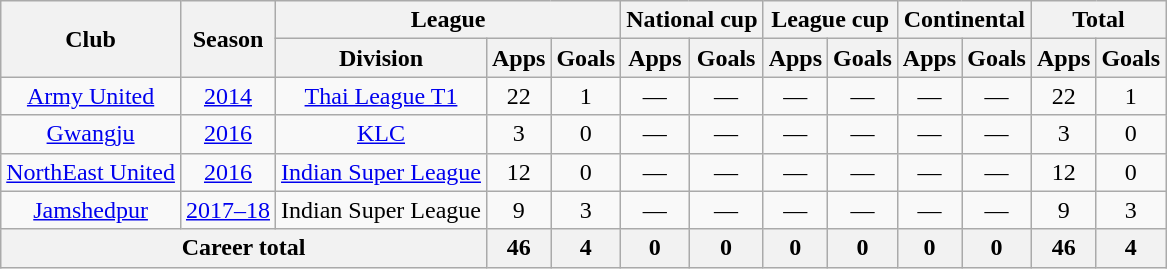<table class="wikitable" style="text-align:center">
<tr>
<th rowspan="2">Club</th>
<th rowspan="2">Season</th>
<th colspan="3">League</th>
<th colspan="2">National cup</th>
<th colspan="2">League cup</th>
<th colspan="2">Continental</th>
<th colspan="2">Total</th>
</tr>
<tr>
<th>Division</th>
<th>Apps</th>
<th>Goals</th>
<th>Apps</th>
<th>Goals</th>
<th>Apps</th>
<th>Goals</th>
<th>Apps</th>
<th>Goals</th>
<th>Apps</th>
<th>Goals</th>
</tr>
<tr>
<td><a href='#'>Army United</a></td>
<td><a href='#'>2014</a></td>
<td><a href='#'>Thai League T1</a></td>
<td>22</td>
<td>1</td>
<td>—</td>
<td>—</td>
<td>—</td>
<td>—</td>
<td>—</td>
<td>—</td>
<td>22</td>
<td>1</td>
</tr>
<tr>
<td><a href='#'>Gwangju</a></td>
<td><a href='#'>2016</a></td>
<td><a href='#'>KLC</a></td>
<td>3</td>
<td>0</td>
<td>—</td>
<td>—</td>
<td>—</td>
<td>—</td>
<td>—</td>
<td>—</td>
<td>3</td>
<td>0</td>
</tr>
<tr>
<td><a href='#'>NorthEast United</a></td>
<td><a href='#'>2016</a></td>
<td><a href='#'>Indian Super League</a></td>
<td>12</td>
<td>0</td>
<td>—</td>
<td>—</td>
<td>—</td>
<td>—</td>
<td>—</td>
<td>—</td>
<td>12</td>
<td>0</td>
</tr>
<tr>
<td><a href='#'>Jamshedpur</a></td>
<td><a href='#'>2017–18</a></td>
<td>Indian Super League</td>
<td>9</td>
<td>3</td>
<td>—</td>
<td>—</td>
<td>—</td>
<td>—</td>
<td>—</td>
<td>—</td>
<td>9</td>
<td>3</td>
</tr>
<tr>
<th colspan="3">Career total</th>
<th>46</th>
<th>4</th>
<th>0</th>
<th>0</th>
<th>0</th>
<th>0</th>
<th>0</th>
<th>0</th>
<th>46</th>
<th>4</th>
</tr>
</table>
